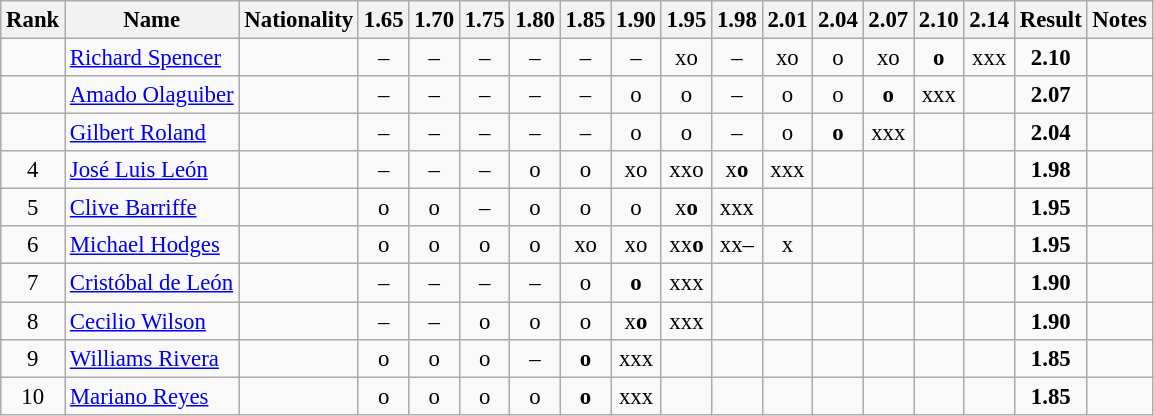<table class="wikitable sortable" style="text-align:center;font-size:95%">
<tr>
<th>Rank</th>
<th>Name</th>
<th>Nationality</th>
<th>1.65</th>
<th>1.70</th>
<th>1.75</th>
<th>1.80</th>
<th>1.85</th>
<th>1.90</th>
<th>1.95</th>
<th>1.98</th>
<th>2.01</th>
<th>2.04</th>
<th>2.07</th>
<th>2.10</th>
<th>2.14</th>
<th>Result</th>
<th>Notes</th>
</tr>
<tr>
<td></td>
<td align=left><a href='#'>Richard Spencer</a></td>
<td align=left></td>
<td>–</td>
<td>–</td>
<td>–</td>
<td>–</td>
<td>–</td>
<td>–</td>
<td>xo</td>
<td>–</td>
<td>xo</td>
<td>o</td>
<td>xo</td>
<td><strong>o</strong></td>
<td>xxx</td>
<td><strong>2.10</strong></td>
<td></td>
</tr>
<tr>
<td></td>
<td align=left><a href='#'>Amado Olaguiber</a></td>
<td align=left></td>
<td>–</td>
<td>–</td>
<td>–</td>
<td>–</td>
<td>–</td>
<td>o</td>
<td>o</td>
<td>–</td>
<td>o</td>
<td>o</td>
<td><strong>o</strong></td>
<td>xxx</td>
<td></td>
<td><strong>2.07</strong></td>
<td></td>
</tr>
<tr>
<td></td>
<td align=left><a href='#'>Gilbert Roland</a></td>
<td align=left></td>
<td>–</td>
<td>–</td>
<td>–</td>
<td>–</td>
<td>–</td>
<td>o</td>
<td>o</td>
<td>–</td>
<td>o</td>
<td><strong>o</strong></td>
<td>xxx</td>
<td></td>
<td></td>
<td><strong>2.04</strong></td>
<td></td>
</tr>
<tr>
<td>4</td>
<td align=left><a href='#'>José Luis León</a></td>
<td align=left></td>
<td>–</td>
<td>–</td>
<td>–</td>
<td>o</td>
<td>o</td>
<td>xo</td>
<td>xxo</td>
<td>x<strong>o</strong></td>
<td>xxx</td>
<td></td>
<td></td>
<td></td>
<td></td>
<td><strong>1.98</strong></td>
<td></td>
</tr>
<tr>
<td>5</td>
<td align=left><a href='#'>Clive Barriffe</a></td>
<td align=left></td>
<td>o</td>
<td>o</td>
<td>–</td>
<td>o</td>
<td>o</td>
<td>o</td>
<td>x<strong>o</strong></td>
<td>xxx</td>
<td></td>
<td></td>
<td></td>
<td></td>
<td></td>
<td><strong>1.95</strong></td>
<td></td>
</tr>
<tr>
<td>6</td>
<td align=left><a href='#'>Michael Hodges</a></td>
<td align=left></td>
<td>o</td>
<td>o</td>
<td>o</td>
<td>o</td>
<td>xo</td>
<td>xo</td>
<td>xx<strong>o</strong></td>
<td>xx–</td>
<td>x</td>
<td></td>
<td></td>
<td></td>
<td></td>
<td><strong>1.95</strong></td>
<td></td>
</tr>
<tr>
<td>7</td>
<td align=left><a href='#'>Cristóbal de León</a></td>
<td align=left></td>
<td>–</td>
<td>–</td>
<td>–</td>
<td>–</td>
<td>o</td>
<td><strong>o</strong></td>
<td>xxx</td>
<td></td>
<td></td>
<td></td>
<td></td>
<td></td>
<td></td>
<td><strong>1.90</strong></td>
<td></td>
</tr>
<tr>
<td>8</td>
<td align=left><a href='#'>Cecilio Wilson</a></td>
<td align=left></td>
<td>–</td>
<td>–</td>
<td>o</td>
<td>o</td>
<td>o</td>
<td>x<strong>o</strong></td>
<td>xxx</td>
<td></td>
<td></td>
<td></td>
<td></td>
<td></td>
<td></td>
<td><strong>1.90</strong></td>
<td></td>
</tr>
<tr>
<td>9</td>
<td align=left><a href='#'>Williams Rivera</a></td>
<td align=left></td>
<td>o</td>
<td>o</td>
<td>o</td>
<td>–</td>
<td><strong>o</strong></td>
<td>xxx</td>
<td></td>
<td></td>
<td></td>
<td></td>
<td></td>
<td></td>
<td></td>
<td><strong>1.85</strong></td>
<td></td>
</tr>
<tr>
<td>10</td>
<td align=left><a href='#'>Mariano Reyes</a></td>
<td align=left></td>
<td>o</td>
<td>o</td>
<td>o</td>
<td>o</td>
<td><strong>o</strong></td>
<td>xxx</td>
<td></td>
<td></td>
<td></td>
<td></td>
<td></td>
<td></td>
<td></td>
<td><strong>1.85</strong></td>
<td></td>
</tr>
</table>
